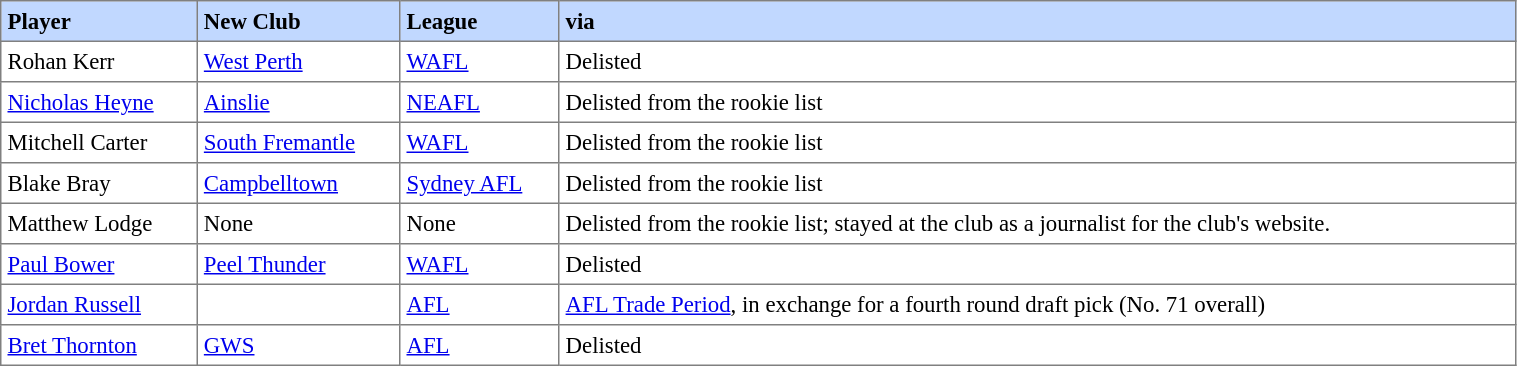<table border="1" cellpadding="4" cellspacing="0"  style="text-align:left; font-size:95%; border-collapse:collapse; width:80%;">
<tr style="background:#C1D8FF;">
<th>Player</th>
<th>New Club</th>
<th>League</th>
<th>via</th>
</tr>
<tr>
<td> Rohan Kerr</td>
<td><a href='#'>West Perth</a></td>
<td><a href='#'>WAFL</a></td>
<td>Delisted</td>
</tr>
<tr>
<td> <a href='#'>Nicholas Heyne</a></td>
<td><a href='#'>Ainslie</a></td>
<td><a href='#'>NEAFL</a></td>
<td>Delisted from the rookie list</td>
</tr>
<tr>
<td> Mitchell Carter</td>
<td><a href='#'>South Fremantle</a></td>
<td><a href='#'>WAFL</a></td>
<td>Delisted from the rookie list</td>
</tr>
<tr>
<td> Blake Bray</td>
<td><a href='#'>Campbelltown</a></td>
<td><a href='#'>Sydney AFL</a></td>
<td>Delisted from the rookie list</td>
</tr>
<tr>
<td> Matthew Lodge</td>
<td>None</td>
<td>None</td>
<td>Delisted from the rookie list; stayed at the club as a journalist for the club's website.</td>
</tr>
<tr>
<td> <a href='#'>Paul Bower</a></td>
<td><a href='#'>Peel Thunder</a></td>
<td><a href='#'>WAFL</a></td>
<td>Delisted</td>
</tr>
<tr>
<td> <a href='#'>Jordan Russell</a></td>
<td></td>
<td><a href='#'>AFL</a></td>
<td><a href='#'>AFL Trade Period</a>, in exchange for a fourth round draft pick (No. 71 overall)</td>
</tr>
<tr>
<td> <a href='#'>Bret Thornton</a></td>
<td><a href='#'>GWS</a></td>
<td><a href='#'>AFL</a></td>
<td>Delisted</td>
</tr>
</table>
